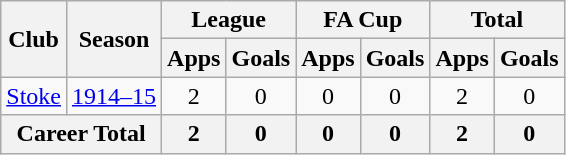<table class="wikitable" style="text-align: center;">
<tr>
<th rowspan="2">Club</th>
<th rowspan="2">Season</th>
<th colspan="2">League</th>
<th colspan="2">FA Cup</th>
<th colspan="2">Total</th>
</tr>
<tr>
<th>Apps</th>
<th>Goals</th>
<th>Apps</th>
<th>Goals</th>
<th>Apps</th>
<th>Goals</th>
</tr>
<tr>
<td><a href='#'>Stoke</a></td>
<td><a href='#'>1914–15</a></td>
<td>2</td>
<td>0</td>
<td>0</td>
<td>0</td>
<td>2</td>
<td>0</td>
</tr>
<tr>
<th colspan="2">Career Total</th>
<th>2</th>
<th>0</th>
<th>0</th>
<th>0</th>
<th>2</th>
<th>0</th>
</tr>
</table>
